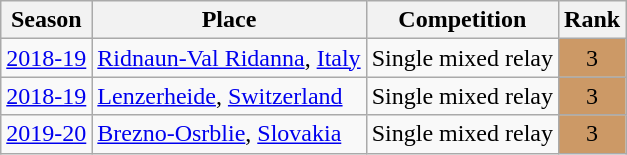<table class="wikitable sortable" style="text-align: center;">
<tr>
<th>Season</th>
<th>Place</th>
<th>Competition</th>
<th>Rank</th>
</tr>
<tr>
<td><a href='#'>2018-19</a></td>
<td style="text-align: left;"> <a href='#'>Ridnaun-Val Ridanna</a>, <a href='#'>Italy</a></td>
<td>Single mixed relay</td>
<td bgcolor="cc9966">3</td>
</tr>
<tr>
<td><a href='#'>2018-19</a></td>
<td style="text-align: left;"> <a href='#'>Lenzerheide</a>, <a href='#'>Switzerland</a></td>
<td>Single mixed relay</td>
<td bgcolor="cc9966">3</td>
</tr>
<tr>
<td><a href='#'>2019-20</a></td>
<td style="text-align: left;"> <a href='#'>Brezno-Osrblie</a>, <a href='#'>Slovakia</a></td>
<td>Single mixed relay</td>
<td bgcolor="cc9966">3</td>
</tr>
</table>
